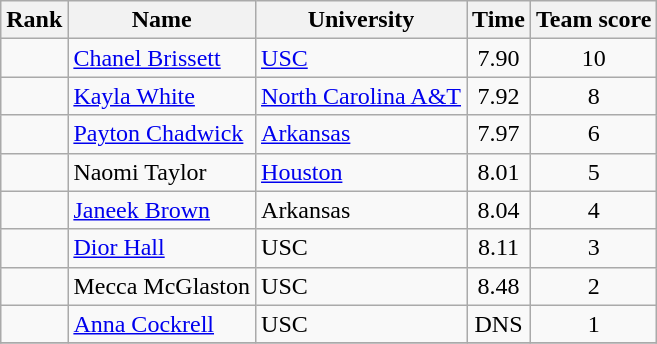<table class="wikitable sortable" style="text-align:center">
<tr>
<th>Rank</th>
<th>Name</th>
<th>University</th>
<th>Time</th>
<th>Team score</th>
</tr>
<tr>
<td></td>
<td align=left><a href='#'>Chanel Brissett</a></td>
<td align=left><a href='#'>USC</a></td>
<td>7.90</td>
<td>10</td>
</tr>
<tr>
<td></td>
<td align=left><a href='#'>Kayla White</a></td>
<td align="left"><a href='#'>North Carolina A&T</a></td>
<td>7.92</td>
<td>8</td>
</tr>
<tr>
<td></td>
<td align=left><a href='#'>Payton Chadwick</a></td>
<td align="left"><a href='#'>Arkansas</a></td>
<td>7.97</td>
<td>6</td>
</tr>
<tr>
<td></td>
<td align=left>Naomi Taylor</td>
<td align=left><a href='#'>Houston</a></td>
<td>8.01</td>
<td>5</td>
</tr>
<tr>
<td></td>
<td align=left><a href='#'>Janeek Brown</a> </td>
<td align=left>Arkansas</td>
<td>8.04</td>
<td>4</td>
</tr>
<tr>
<td></td>
<td align=left><a href='#'>Dior Hall</a></td>
<td align=left>USC</td>
<td>8.11</td>
<td>3</td>
</tr>
<tr>
<td></td>
<td align=left>Mecca McGlaston</td>
<td align=left>USC</td>
<td>8.48</td>
<td>2</td>
</tr>
<tr>
<td></td>
<td align=left><a href='#'>Anna Cockrell</a></td>
<td align="left">USC</td>
<td>DNS</td>
<td>1</td>
</tr>
<tr>
</tr>
</table>
